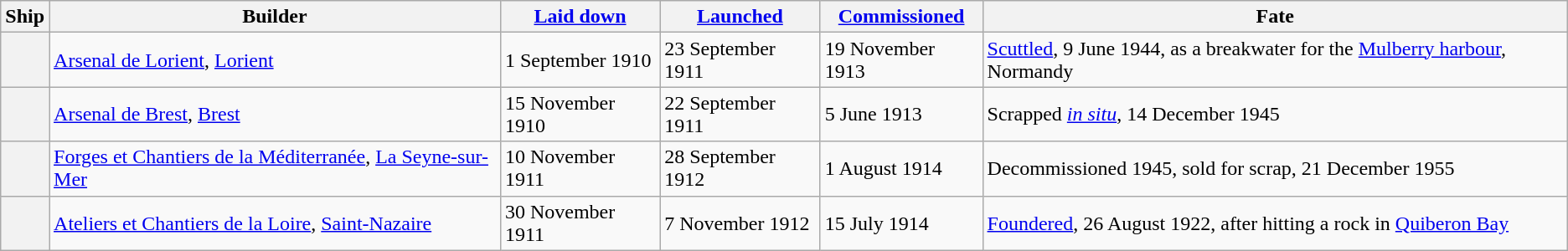<table class="wikitable plainrowheaders">
<tr>
<th scope="col">Ship</th>
<th scope="col">Builder</th>
<th scope="col"><a href='#'>Laid down</a></th>
<th scope="col"><a href='#'>Launched</a></th>
<th scope="col"><a href='#'>Commissioned</a></th>
<th scope="col">Fate</th>
</tr>
<tr>
<th scope="row"></th>
<td><a href='#'>Arsenal de Lorient</a>, <a href='#'>Lorient</a></td>
<td>1 September 1910</td>
<td>23 September 1911</td>
<td>19 November 1913</td>
<td><a href='#'>Scuttled</a>, 9 June 1944, as a breakwater for the <a href='#'>Mulberry harbour</a>, Normandy</td>
</tr>
<tr>
<th scope="row"></th>
<td><a href='#'>Arsenal de Brest</a>, <a href='#'>Brest</a></td>
<td>15 November 1910</td>
<td>22 September 1911</td>
<td>5 June 1913</td>
<td>Scrapped <em><a href='#'>in situ</a></em>, 14 December 1945</td>
</tr>
<tr>
<th scope="row"></th>
<td><a href='#'>Forges et Chantiers de la Méditerranée</a>, <a href='#'>La Seyne-sur-Mer</a></td>
<td>10 November 1911</td>
<td>28 September 1912</td>
<td>1 August 1914</td>
<td>Decommissioned 1945, sold for scrap, 21 December 1955</td>
</tr>
<tr>
<th scope="row"></th>
<td><a href='#'>Ateliers et Chantiers de la Loire</a>, <a href='#'>Saint-Nazaire</a></td>
<td>30 November 1911</td>
<td>7 November 1912</td>
<td>15 July 1914</td>
<td><a href='#'>Foundered</a>, 26 August 1922, after hitting a rock in <a href='#'>Quiberon Bay</a></td>
</tr>
</table>
